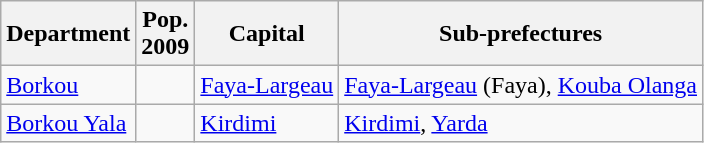<table class="wikitable">
<tr>
<th>Department</th>
<th>Pop.<br>2009</th>
<th>Capital</th>
<th>Sub-prefectures</th>
</tr>
<tr>
<td><a href='#'>Borkou</a></td>
<td align="right"></td>
<td><a href='#'>Faya-Largeau</a></td>
<td><a href='#'>Faya-Largeau</a> (Faya), <a href='#'>Kouba Olanga</a></td>
</tr>
<tr>
<td><a href='#'>Borkou Yala</a></td>
<td align="right"></td>
<td><a href='#'>Kirdimi</a></td>
<td><a href='#'>Kirdimi</a>, <a href='#'>Yarda</a></td>
</tr>
</table>
